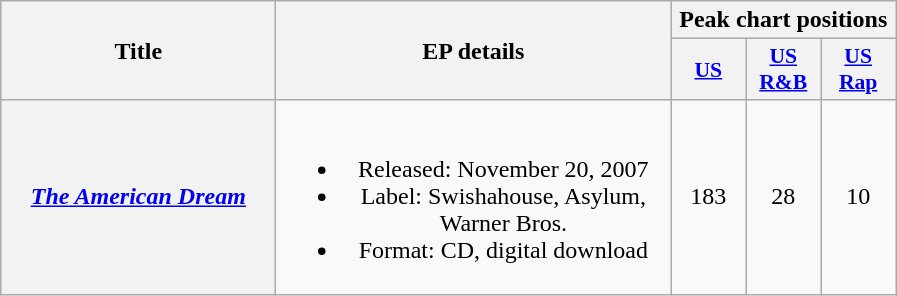<table class="wikitable plainrowheaders" style="text-align:center;" border="1">
<tr>
<th scope="col" rowspan="2" style="width:11em;">Title</th>
<th scope="col" rowspan="2" style="width:16em;">EP details</th>
<th scope="col" colspan="3">Peak chart positions</th>
</tr>
<tr>
<th scope="col" style="width:3em;font-size:90%;"><a href='#'>US</a></th>
<th scope="col" style="width:3em;font-size:90%;"><a href='#'>US R&B</a></th>
<th scope="col" style="width:3em;font-size:90%;"><a href='#'>US Rap</a></th>
</tr>
<tr>
<th scope="row"><em><a href='#'>The American Dream</a></em></th>
<td><br><ul><li>Released: November 20, 2007</li><li>Label: Swishahouse, Asylum, Warner Bros.</li><li>Format: CD, digital download</li></ul></td>
<td>183</td>
<td>28</td>
<td>10</td>
</tr>
</table>
